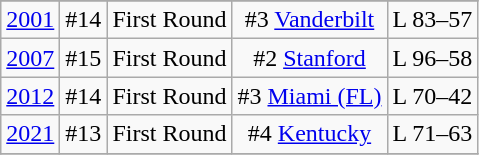<table class="wikitable" style="text-align:center">
<tr>
</tr>
<tr>
<td rowspan=1><a href='#'>2001</a></td>
<td>#14</td>
<td>First Round</td>
<td>#3 <a href='#'>Vanderbilt</a></td>
<td>L 83–57</td>
</tr>
<tr style="text-align:center;">
<td rowspan=1><a href='#'>2007</a></td>
<td>#15</td>
<td>First Round</td>
<td>#2 <a href='#'>Stanford</a></td>
<td>L 96–58</td>
</tr>
<tr style="text-align:center;">
<td rowspan=1><a href='#'>2012</a></td>
<td>#14</td>
<td>First Round</td>
<td>#3 <a href='#'>Miami (FL)</a></td>
<td>L 70–42</td>
</tr>
<tr style="text-align:center;">
<td rowspan=1><a href='#'>2021</a></td>
<td>#13</td>
<td>First Round</td>
<td>#4 <a href='#'>Kentucky</a></td>
<td>L 71–63</td>
</tr>
<tr style="text-align:center;">
</tr>
</table>
